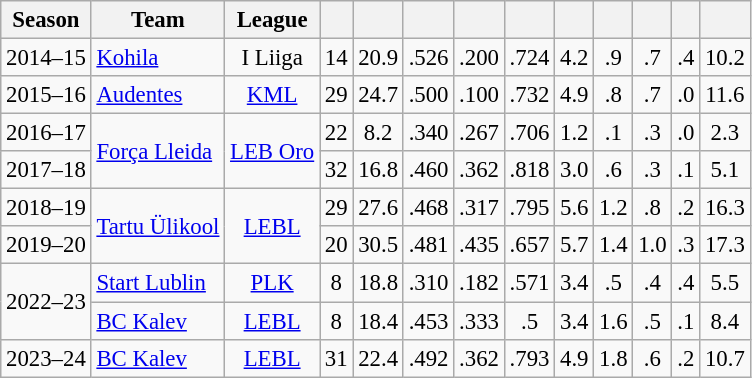<table class="wikitable sortable" style="font-size:95%; text-align:center;">
<tr>
<th>Season</th>
<th>Team</th>
<th>League</th>
<th></th>
<th></th>
<th></th>
<th></th>
<th></th>
<th></th>
<th></th>
<th></th>
<th></th>
<th></th>
</tr>
<tr>
<td>2014–15</td>
<td style="text-align:left;"> <a href='#'>Kohila</a></td>
<td>I Liiga</td>
<td>14</td>
<td>20.9</td>
<td>.526</td>
<td>.200</td>
<td>.724</td>
<td>4.2</td>
<td>.9</td>
<td>.7</td>
<td>.4</td>
<td>10.2</td>
</tr>
<tr>
<td>2015–16</td>
<td style="text-align:left;"><a href='#'>Audentes</a></td>
<td><a href='#'>KML</a></td>
<td>29</td>
<td>24.7</td>
<td>.500</td>
<td>.100</td>
<td>.732</td>
<td>4.9</td>
<td>.8</td>
<td>.7</td>
<td>.0</td>
<td>11.6</td>
</tr>
<tr>
<td>2016–17</td>
<td rowspan="2" style="text-align:left;"> <a href='#'>Força Lleida</a></td>
<td rowspan="2"><a href='#'>LEB Oro</a></td>
<td>22</td>
<td>8.2</td>
<td>.340</td>
<td>.267</td>
<td>.706</td>
<td>1.2</td>
<td>.1</td>
<td>.3</td>
<td>.0</td>
<td>2.3</td>
</tr>
<tr>
<td>2017–18</td>
<td>32</td>
<td>16.8</td>
<td>.460</td>
<td>.362</td>
<td>.818</td>
<td>3.0</td>
<td>.6</td>
<td>.3</td>
<td>.1</td>
<td>5.1</td>
</tr>
<tr>
<td>2018–19</td>
<td rowspan="2" style="text-align:left;"> <a href='#'>Tartu Ülikool</a></td>
<td rowspan="2"><a href='#'>LEBL</a></td>
<td>29</td>
<td>27.6</td>
<td>.468</td>
<td>.317</td>
<td>.795</td>
<td>5.6</td>
<td>1.2</td>
<td>.8</td>
<td>.2</td>
<td>16.3</td>
</tr>
<tr>
<td>2019–20</td>
<td>20</td>
<td>30.5</td>
<td>.481</td>
<td>.435</td>
<td>.657</td>
<td>5.7</td>
<td>1.4</td>
<td>1.0</td>
<td>.3</td>
<td>17.3</td>
</tr>
<tr>
<td rowspan=2>2022–23</td>
<td style="text-align:left;"> <a href='#'>Start Lublin</a></td>
<td><a href='#'>PLK</a></td>
<td>8</td>
<td>18.8</td>
<td>.310</td>
<td>.182</td>
<td>.571</td>
<td>3.4</td>
<td>.5</td>
<td>.4</td>
<td>.4</td>
<td>5.5</td>
</tr>
<tr>
<td style="text-align:left;"> <a href='#'>BC Kalev</a></td>
<td><a href='#'>LEBL</a></td>
<td>8</td>
<td>18.4</td>
<td>.453</td>
<td>.333</td>
<td>.5</td>
<td>3.4</td>
<td>1.6</td>
<td>.5</td>
<td>.1</td>
<td>8.4</td>
</tr>
<tr>
<td>2023–24</td>
<td style="text-align:left;"> <a href='#'>BC Kalev</a></td>
<td><a href='#'>LEBL</a></td>
<td>31</td>
<td>22.4</td>
<td>.492</td>
<td>.362</td>
<td>.793</td>
<td>4.9</td>
<td>1.8</td>
<td>.6</td>
<td>.2</td>
<td>10.7</td>
</tr>
</table>
